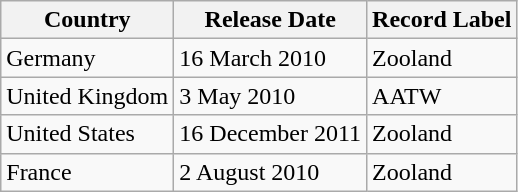<table class="wikitable">
<tr>
<th>Country</th>
<th>Release Date</th>
<th>Record Label</th>
</tr>
<tr>
<td>Germany</td>
<td>16 March 2010</td>
<td>Zooland</td>
</tr>
<tr>
<td>United Kingdom</td>
<td>3 May 2010</td>
<td>AATW</td>
</tr>
<tr>
<td>United States</td>
<td>16 December 2011</td>
<td>Zooland</td>
</tr>
<tr>
<td>France</td>
<td>2 August 2010</td>
<td>Zooland</td>
</tr>
</table>
